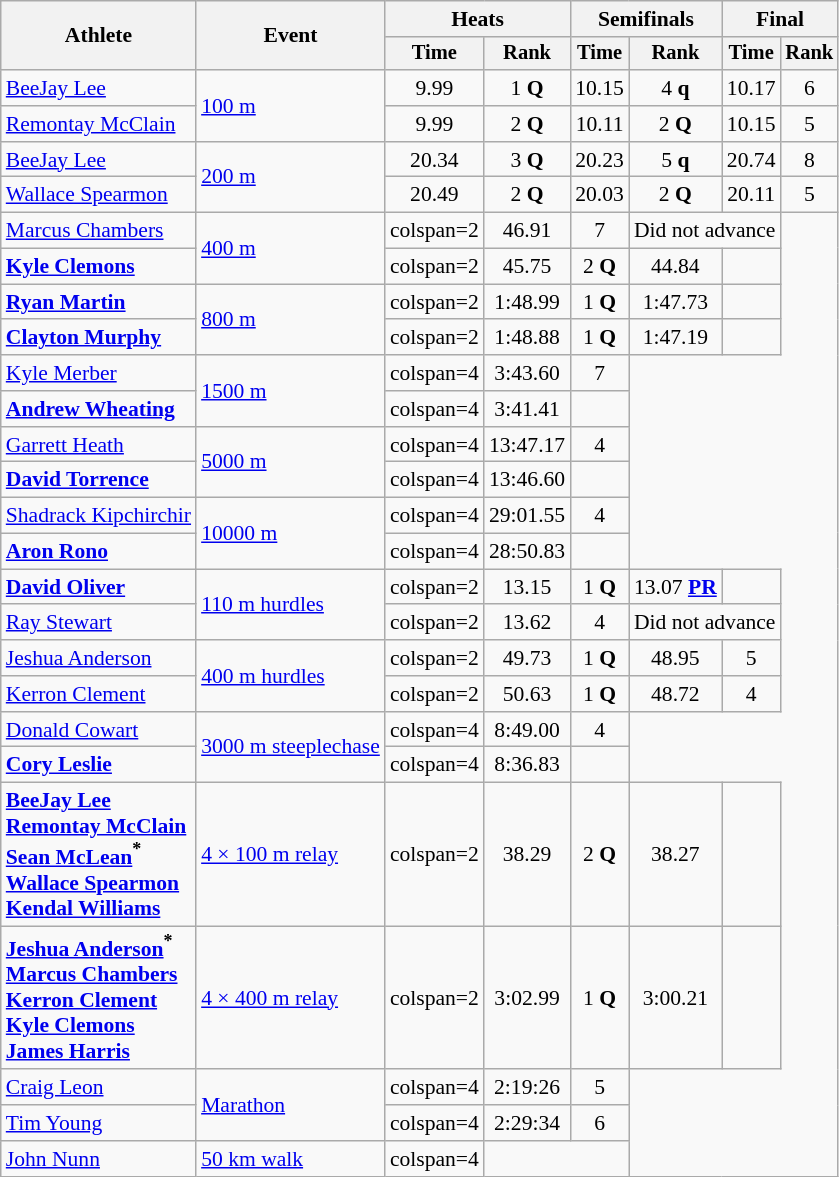<table class=wikitable style="font-size:90%;">
<tr>
<th rowspan=2>Athlete</th>
<th rowspan=2>Event</th>
<th colspan=2>Heats</th>
<th colspan=2>Semifinals</th>
<th colspan=2>Final</th>
</tr>
<tr style="font-size:95%">
<th>Time</th>
<th>Rank</th>
<th>Time</th>
<th>Rank</th>
<th>Time</th>
<th>Rank</th>
</tr>
<tr align=center>
<td align=left><a href='#'>BeeJay Lee</a></td>
<td align=left rowspan=2><a href='#'>100 m</a></td>
<td>9.99</td>
<td>1 <strong>Q</strong></td>
<td>10.15</td>
<td>4 <strong>q</strong></td>
<td>10.17</td>
<td>6</td>
</tr>
<tr align=center>
<td align=left><a href='#'>Remontay McClain</a></td>
<td>9.99</td>
<td>2 <strong>Q</strong></td>
<td>10.11</td>
<td>2 <strong>Q</strong></td>
<td>10.15</td>
<td>5</td>
</tr>
<tr align=center>
<td align=left><a href='#'>BeeJay Lee</a></td>
<td align=left rowspan=2><a href='#'>200 m</a></td>
<td>20.34</td>
<td>3 <strong>Q</strong></td>
<td>20.23</td>
<td>5 <strong>q</strong></td>
<td>20.74</td>
<td>8</td>
</tr>
<tr align=center>
<td align=left><a href='#'>Wallace Spearmon</a></td>
<td>20.49</td>
<td>2 <strong>Q</strong></td>
<td>20.03</td>
<td>2 <strong>Q</strong></td>
<td>20.11</td>
<td>5</td>
</tr>
<tr align=center>
<td align=left><a href='#'>Marcus Chambers</a></td>
<td align=left rowspan=2><a href='#'>400 m</a></td>
<td>colspan=2 </td>
<td>46.91</td>
<td>7</td>
<td colspan=2>Did not advance</td>
</tr>
<tr align=center>
<td align=left><strong><a href='#'>Kyle Clemons</a></strong></td>
<td>colspan=2 </td>
<td>45.75</td>
<td>2 <strong>Q</strong></td>
<td>44.84</td>
<td></td>
</tr>
<tr align=center>
<td align=left><strong><a href='#'>Ryan Martin</a></strong></td>
<td align=left rowspan=2><a href='#'>800 m</a></td>
<td>colspan=2 </td>
<td>1:48.99</td>
<td>1 <strong>Q</strong></td>
<td>1:47.73</td>
<td></td>
</tr>
<tr align=center>
<td align=left><strong><a href='#'>Clayton Murphy</a></strong></td>
<td>colspan=2 </td>
<td>1:48.88</td>
<td>1 <strong>Q</strong></td>
<td>1:47.19</td>
<td></td>
</tr>
<tr align=center>
<td align=left><a href='#'>Kyle Merber</a></td>
<td align=left rowspan=2><a href='#'>1500 m</a></td>
<td>colspan=4 </td>
<td>3:43.60</td>
<td>7</td>
</tr>
<tr align=center>
<td align=left><strong><a href='#'>Andrew Wheating</a></strong></td>
<td>colspan=4 </td>
<td>3:41.41</td>
<td></td>
</tr>
<tr align=center>
<td align=left><a href='#'>Garrett Heath</a></td>
<td align=left rowspan=2><a href='#'>5000 m</a></td>
<td>colspan=4 </td>
<td>13:47.17</td>
<td>4</td>
</tr>
<tr align=center>
<td align=left><strong><a href='#'>David Torrence</a></strong></td>
<td>colspan=4 </td>
<td>13:46.60</td>
<td></td>
</tr>
<tr align=center>
<td align=left><a href='#'>Shadrack Kipchirchir</a></td>
<td align=left rowspan=2><a href='#'>10000 m</a></td>
<td>colspan=4 </td>
<td>29:01.55</td>
<td>4</td>
</tr>
<tr align=center>
<td align=left><strong><a href='#'>Aron Rono</a></strong></td>
<td>colspan=4 </td>
<td>28:50.83</td>
<td></td>
</tr>
<tr align=center>
<td align=left><strong><a href='#'>David Oliver</a></strong></td>
<td align=left rowspan=2><a href='#'>110 m hurdles</a></td>
<td>colspan=2 </td>
<td>13.15</td>
<td>1 <strong>Q</strong></td>
<td>13.07 <strong><a href='#'>PR</a></strong></td>
<td></td>
</tr>
<tr align=center>
<td align=left><a href='#'>Ray Stewart</a></td>
<td>colspan=2 </td>
<td>13.62</td>
<td>4</td>
<td colspan=2>Did not advance</td>
</tr>
<tr align=center>
<td align=left><a href='#'>Jeshua Anderson</a></td>
<td align=left rowspan=2><a href='#'>400 m hurdles</a></td>
<td>colspan=2 </td>
<td>49.73</td>
<td>1 <strong>Q</strong></td>
<td>48.95</td>
<td>5</td>
</tr>
<tr align=center>
<td align=left><a href='#'>Kerron Clement</a></td>
<td>colspan=2 </td>
<td>50.63</td>
<td>1 <strong>Q</strong></td>
<td>48.72</td>
<td>4</td>
</tr>
<tr align=center>
<td align=left><a href='#'>Donald Cowart</a></td>
<td align=left rowspan=2><a href='#'>3000 m steeplechase</a></td>
<td>colspan=4 </td>
<td>8:49.00</td>
<td>4</td>
</tr>
<tr align=center>
<td align=left><strong><a href='#'>Cory Leslie</a></strong></td>
<td>colspan=4 </td>
<td>8:36.83</td>
<td></td>
</tr>
<tr align=center>
<td align=left><strong><a href='#'>BeeJay Lee</a><br><a href='#'>Remontay McClain</a><br><a href='#'>Sean McLean</a><sup>*</sup><br><a href='#'>Wallace Spearmon</a><br><a href='#'>Kendal Williams</a></strong></td>
<td align=left><a href='#'>4 × 100 m relay</a></td>
<td>colspan=2 </td>
<td>38.29</td>
<td>2 <strong>Q</strong></td>
<td>38.27</td>
<td></td>
</tr>
<tr align=center>
<td align=left><strong><a href='#'>Jeshua Anderson</a><sup>*</sup><br><a href='#'>Marcus Chambers</a><br><a href='#'>Kerron Clement</a><br><a href='#'>Kyle Clemons</a><br><a href='#'>James Harris</a></strong></td>
<td align=left><a href='#'>4 × 400 m relay</a></td>
<td>colspan=2 </td>
<td>3:02.99</td>
<td>1 <strong>Q</strong></td>
<td>3:00.21</td>
<td></td>
</tr>
<tr align=center>
<td align=left><a href='#'>Craig Leon</a></td>
<td align=left rowspan=2><a href='#'>Marathon</a></td>
<td>colspan=4 </td>
<td>2:19:26</td>
<td>5</td>
</tr>
<tr align=center>
<td align=left><a href='#'>Tim Young</a></td>
<td>colspan=4 </td>
<td>2:29:34</td>
<td>6</td>
</tr>
<tr align=center>
<td align=left><a href='#'>John Nunn</a></td>
<td align=left><a href='#'>50 km walk</a></td>
<td>colspan=4 </td>
<td colspan=2></td>
</tr>
</table>
